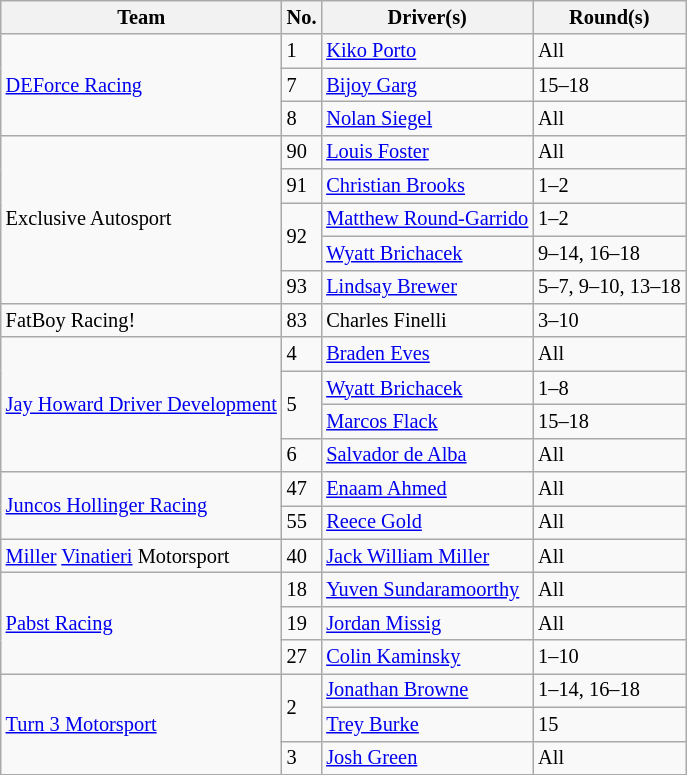<table class="wikitable" style="font-size: 85%">
<tr>
<th>Team</th>
<th>No.</th>
<th class="unsortable">Driver(s)</th>
<th>Round(s)</th>
</tr>
<tr>
<td rowspan="3"><a href='#'>DEForce Racing</a></td>
<td>1</td>
<td> <a href='#'>Kiko Porto</a></td>
<td>All</td>
</tr>
<tr>
<td>7</td>
<td> <a href='#'>Bijoy Garg</a></td>
<td>15–18</td>
</tr>
<tr>
<td>8</td>
<td> <a href='#'>Nolan Siegel</a></td>
<td>All</td>
</tr>
<tr>
<td rowspan="5">Exclusive Autosport</td>
<td>90</td>
<td> <a href='#'>Louis Foster</a></td>
<td>All</td>
</tr>
<tr>
<td>91</td>
<td> <a href='#'>Christian Brooks</a></td>
<td>1–2</td>
</tr>
<tr>
<td rowspan=2>92</td>
<td> <a href='#'>Matthew Round-Garrido</a></td>
<td>1–2</td>
</tr>
<tr>
<td> <a href='#'>Wyatt Brichacek</a></td>
<td>9–14, 16–18</td>
</tr>
<tr>
<td>93</td>
<td> <a href='#'>Lindsay Brewer</a></td>
<td nowrap>5–7, 9–10, 13–18</td>
</tr>
<tr>
<td>FatBoy Racing!</td>
<td>83</td>
<td> Charles Finelli</td>
<td>3–10</td>
</tr>
<tr>
<td rowspan="4"><a href='#'>Jay Howard Driver Development</a></td>
<td>4</td>
<td> <a href='#'>Braden Eves</a></td>
<td>All</td>
</tr>
<tr>
<td rowspan="2">5</td>
<td> <a href='#'>Wyatt Brichacek</a></td>
<td>1–8</td>
</tr>
<tr>
<td> <a href='#'>Marcos Flack</a></td>
<td>15–18</td>
</tr>
<tr>
<td>6</td>
<td> <a href='#'>Salvador de Alba</a></td>
<td>All</td>
</tr>
<tr>
<td rowspan="2"><a href='#'>Juncos Hollinger Racing</a></td>
<td>47</td>
<td> <a href='#'>Enaam Ahmed</a></td>
<td>All</td>
</tr>
<tr>
<td>55</td>
<td> <a href='#'>Reece Gold</a></td>
<td>All</td>
</tr>
<tr>
<td><a href='#'>Miller</a> <a href='#'>Vinatieri</a> Motorsport</td>
<td>40</td>
<td> <a href='#'>Jack William Miller</a></td>
<td>All</td>
</tr>
<tr>
<td rowspan="3"><a href='#'>Pabst Racing</a></td>
<td>18</td>
<td nowrap> <a href='#'>Yuven Sundaramoorthy</a></td>
<td>All</td>
</tr>
<tr>
<td>19</td>
<td> <a href='#'>Jordan Missig</a></td>
<td>All</td>
</tr>
<tr>
<td>27</td>
<td> <a href='#'>Colin Kaminsky</a></td>
<td>1–10</td>
</tr>
<tr>
<td rowspan="3"><a href='#'>Turn 3 Motorsport</a></td>
<td rowspan=2>2</td>
<td> <a href='#'>Jonathan Browne</a></td>
<td>1–14, 16–18</td>
</tr>
<tr>
<td> <a href='#'>Trey Burke</a></td>
<td>15</td>
</tr>
<tr>
<td>3</td>
<td> <a href='#'>Josh Green</a></td>
<td>All</td>
</tr>
</table>
